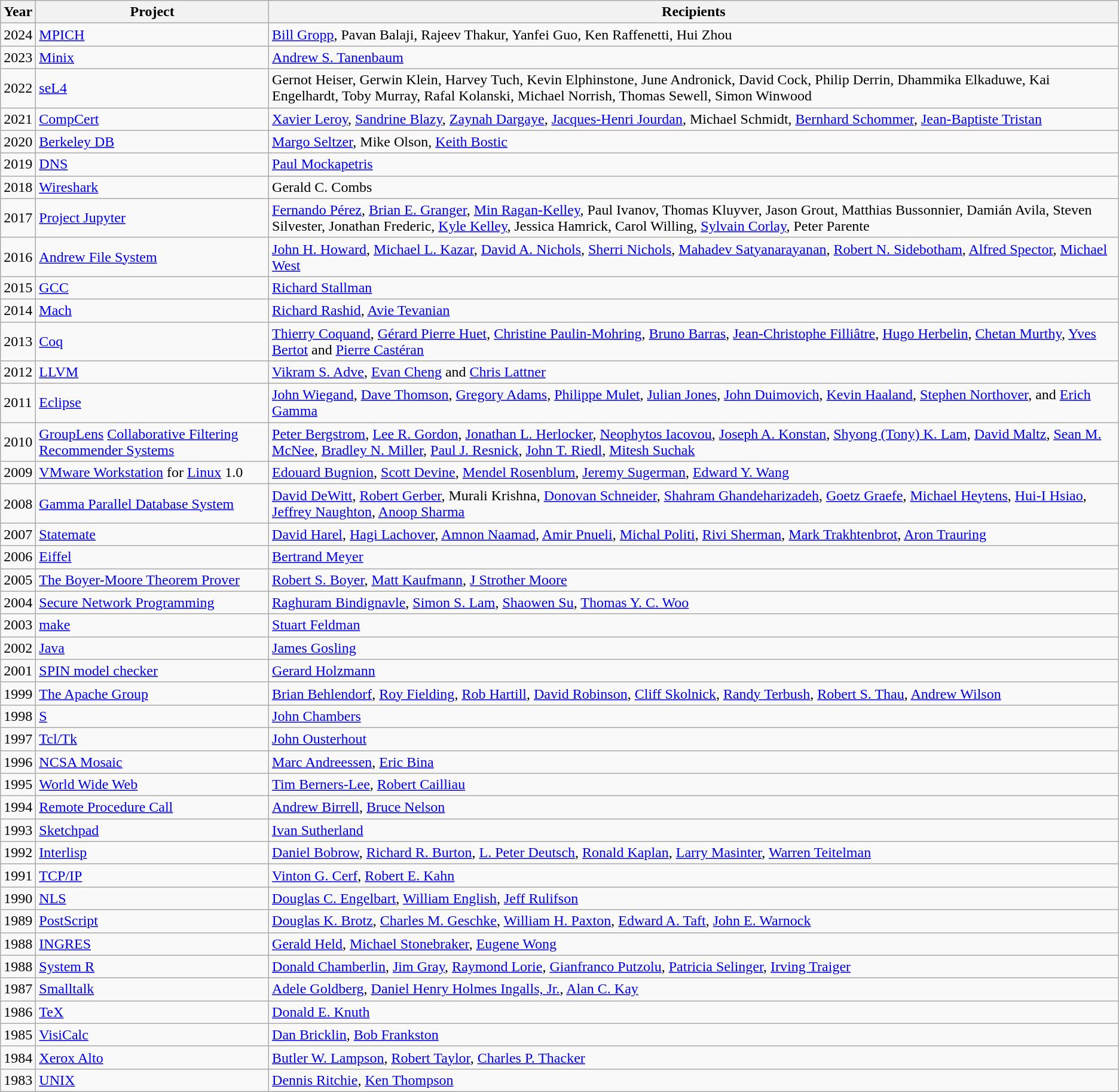<table class="wikitable sortable">
<tr>
<th>Year</th>
<th class="unsortable">Project</th>
<th class="unsortable">Recipients</th>
</tr>
<tr>
<td>2024</td>
<td><a href='#'>MPICH</a></td>
<td><a href='#'>Bill Gropp</a>, Pavan Balaji, Rajeev Thakur, Yanfei Guo, Ken Raffenetti, Hui Zhou</td>
</tr>
<tr>
<td>2023</td>
<td><a href='#'>Minix</a></td>
<td><a href='#'>Andrew S. Tanenbaum</a></td>
</tr>
<tr>
<td>2022</td>
<td><a href='#'>seL4</a></td>
<td>Gernot Heiser, Gerwin Klein, Harvey Tuch, Kevin Elphinstone, June Andronick, David Cock, Philip Derrin, Dhammika Elkaduwe, Kai Engelhardt, Toby Murray, Rafal Kolanski, Michael Norrish, Thomas Sewell, Simon Winwood</td>
</tr>
<tr>
<td>2021</td>
<td><a href='#'>CompCert</a></td>
<td><a href='#'>Xavier Leroy</a>, <a href='#'>Sandrine Blazy</a>, <a href='#'>Zaynah Dargaye</a>, <a href='#'>Jacques-Henri Jourdan</a>, Michael Schmidt, <a href='#'>Bernhard Schommer</a>, <a href='#'>Jean-Baptiste Tristan</a></td>
</tr>
<tr>
<td>2020</td>
<td><a href='#'>Berkeley DB</a></td>
<td><a href='#'>Margo Seltzer</a>, Mike Olson, <a href='#'>Keith Bostic</a></td>
</tr>
<tr>
<td>2019</td>
<td><a href='#'>DNS</a></td>
<td><a href='#'>Paul Mockapetris</a></td>
</tr>
<tr>
<td>2018</td>
<td><a href='#'>Wireshark</a></td>
<td>Gerald C. Combs</td>
</tr>
<tr>
<td>2017</td>
<td><a href='#'>Project Jupyter</a></td>
<td><a href='#'>Fernando Pérez</a>, <a href='#'>Brian E. Granger</a>, <a href='#'>Min Ragan-Kelley</a>, Paul Ivanov, Thomas Kluyver, Jason Grout, Matthias Bussonnier, Damián Avila, Steven Silvester, Jonathan Frederic, <a href='#'>Kyle Kelley</a>, Jessica Hamrick, Carol Willing, <a href='#'>Sylvain Corlay</a>, Peter Parente</td>
</tr>
<tr>
<td>2016</td>
<td><a href='#'>Andrew File System</a></td>
<td><a href='#'>John H. Howard</a>, <a href='#'>Michael L. Kazar</a>, <a href='#'>David A. Nichols</a>, <a href='#'>Sherri Nichols</a>, <a href='#'>Mahadev Satyanarayanan</a>, <a href='#'>Robert N. Sidebotham</a>, <a href='#'>Alfred Spector</a>, <a href='#'>Michael West</a></td>
</tr>
<tr>
<td>2015</td>
<td><a href='#'>GCC</a></td>
<td><a href='#'>Richard Stallman</a></td>
</tr>
<tr>
<td>2014</td>
<td><a href='#'>Mach</a></td>
<td><a href='#'>Richard Rashid</a>, <a href='#'>Avie Tevanian</a></td>
</tr>
<tr>
<td>2013</td>
<td><a href='#'>Coq</a></td>
<td><a href='#'>Thierry Coquand</a>, <a href='#'>Gérard Pierre Huet</a>, <a href='#'>Christine Paulin-Mohring</a>, <a href='#'>Bruno Barras</a>, <a href='#'>Jean-Christophe Filliâtre</a>, <a href='#'>Hugo Herbelin</a>, <a href='#'>Chetan Murthy</a>, <a href='#'>Yves Bertot</a> and <a href='#'>Pierre Castéran</a></td>
</tr>
<tr>
<td>2012</td>
<td><a href='#'>LLVM</a></td>
<td><a href='#'>Vikram S. Adve</a>, <a href='#'>Evan Cheng</a> and <a href='#'>Chris Lattner</a></td>
</tr>
<tr>
<td>2011</td>
<td><a href='#'>Eclipse</a></td>
<td><a href='#'>John Wiegand</a>, <a href='#'>Dave Thomson</a>, <a href='#'>Gregory Adams</a>, <a href='#'>Philippe Mulet</a>, <a href='#'>Julian Jones</a>, <a href='#'>John Duimovich</a>, <a href='#'>Kevin Haaland</a>, <a href='#'>Stephen Northover</a>, and <a href='#'>Erich Gamma</a></td>
</tr>
<tr>
<td>2010</td>
<td><a href='#'>GroupLens</a> <a href='#'>Collaborative Filtering</a> <a href='#'>Recommender Systems</a></td>
<td><a href='#'>Peter Bergstrom</a>, <a href='#'>Lee R. Gordon</a>, <a href='#'>Jonathan L. Herlocker</a>, <a href='#'>Neophytos Iacovou</a>, <a href='#'>Joseph A. Konstan</a>, <a href='#'>Shyong (Tony) K. Lam</a>, <a href='#'>David Maltz</a>, <a href='#'>Sean M. McNee</a>, <a href='#'>Bradley N. Miller</a>, <a href='#'>Paul J. Resnick</a>, <a href='#'>John T. Riedl</a>, <a href='#'>Mitesh Suchak</a></td>
</tr>
<tr>
<td>2009</td>
<td><a href='#'>VMware Workstation</a> for <a href='#'>Linux</a> 1.0</td>
<td><a href='#'>Edouard Bugnion</a>, <a href='#'>Scott Devine</a>, <a href='#'>Mendel Rosenblum</a>, <a href='#'>Jeremy Sugerman</a>, <a href='#'>Edward Y. Wang</a></td>
</tr>
<tr>
<td>2008</td>
<td><a href='#'>Gamma Parallel Database System</a></td>
<td><a href='#'>David DeWitt</a>, <a href='#'>Robert Gerber</a>, Murali Krishna, <a href='#'>Donovan Schneider</a>, <a href='#'>Shahram Ghandeharizadeh</a>, <a href='#'>Goetz Graefe</a>, <a href='#'>Michael Heytens</a>, <a href='#'>Hui-I Hsiao</a>, <a href='#'>Jeffrey Naughton</a>, <a href='#'>Anoop Sharma</a></td>
</tr>
<tr>
<td>2007</td>
<td><a href='#'>Statemate</a></td>
<td><a href='#'>David Harel</a>, <a href='#'>Hagi Lachover</a>, <a href='#'>Amnon Naamad</a>, <a href='#'>Amir Pnueli</a>, <a href='#'>Michal Politi</a>, <a href='#'>Rivi Sherman</a>, <a href='#'>Mark Trakhtenbrot</a>, <a href='#'>Aron Trauring</a></td>
</tr>
<tr>
<td>2006</td>
<td><a href='#'>Eiffel</a></td>
<td><a href='#'>Bertrand Meyer</a></td>
</tr>
<tr>
<td>2005</td>
<td><a href='#'>The Boyer-Moore Theorem Prover</a></td>
<td><a href='#'>Robert S. Boyer</a>, <a href='#'>Matt Kaufmann</a>, <a href='#'>J Strother Moore</a></td>
</tr>
<tr>
<td>2004</td>
<td><a href='#'>Secure Network Programming</a></td>
<td><a href='#'>Raghuram Bindignavle</a>, <a href='#'>Simon S. Lam</a>, <a href='#'>Shaowen Su</a>, <a href='#'>Thomas Y. C. Woo</a></td>
</tr>
<tr>
<td>2003</td>
<td><a href='#'>make</a></td>
<td><a href='#'>Stuart Feldman</a></td>
</tr>
<tr>
<td>2002</td>
<td><a href='#'>Java</a></td>
<td><a href='#'>James Gosling</a></td>
</tr>
<tr>
<td>2001</td>
<td><a href='#'>SPIN model checker</a></td>
<td><a href='#'>Gerard Holzmann</a></td>
</tr>
<tr>
<td>1999</td>
<td><a href='#'>The Apache Group</a></td>
<td><a href='#'>Brian Behlendorf</a>, <a href='#'>Roy Fielding</a>, <a href='#'>Rob Hartill</a>, <a href='#'>David Robinson</a>, <a href='#'>Cliff Skolnick</a>, <a href='#'>Randy Terbush</a>, <a href='#'>Robert S. Thau</a>, <a href='#'>Andrew Wilson</a></td>
</tr>
<tr>
<td>1998</td>
<td><a href='#'>S</a></td>
<td><a href='#'>John Chambers</a></td>
</tr>
<tr>
<td>1997</td>
<td><a href='#'>Tcl/Tk</a></td>
<td><a href='#'>John Ousterhout</a></td>
</tr>
<tr>
<td>1996</td>
<td><a href='#'>NCSA Mosaic</a></td>
<td><a href='#'>Marc Andreessen</a>, <a href='#'>Eric Bina</a></td>
</tr>
<tr>
<td>1995</td>
<td><a href='#'>World Wide Web</a></td>
<td><a href='#'>Tim Berners-Lee</a>, <a href='#'>Robert Cailliau</a></td>
</tr>
<tr>
<td>1994</td>
<td><a href='#'>Remote Procedure Call</a></td>
<td><a href='#'>Andrew Birrell</a>, <a href='#'>Bruce Nelson</a></td>
</tr>
<tr>
<td>1993</td>
<td><a href='#'>Sketchpad</a></td>
<td><a href='#'>Ivan Sutherland</a></td>
</tr>
<tr>
<td>1992</td>
<td><a href='#'>Interlisp</a></td>
<td><a href='#'>Daniel Bobrow</a>, <a href='#'>Richard R. Burton</a>, <a href='#'>L. Peter Deutsch</a>, <a href='#'>Ronald Kaplan</a>, <a href='#'>Larry Masinter</a>, <a href='#'>Warren Teitelman</a></td>
</tr>
<tr>
<td>1991</td>
<td><a href='#'>TCP/IP</a></td>
<td><a href='#'>Vinton G. Cerf</a>, <a href='#'>Robert E. Kahn</a></td>
</tr>
<tr>
<td>1990</td>
<td><a href='#'>NLS</a></td>
<td><a href='#'>Douglas C. Engelbart</a>, <a href='#'>William English</a>, <a href='#'>Jeff Rulifson</a></td>
</tr>
<tr>
<td>1989</td>
<td><a href='#'>PostScript</a></td>
<td><a href='#'>Douglas K. Brotz</a>, <a href='#'>Charles M. Geschke</a>, <a href='#'>William H. Paxton</a>, <a href='#'>Edward A. Taft</a>, <a href='#'>John E. Warnock</a></td>
</tr>
<tr>
<td>1988</td>
<td><a href='#'>INGRES</a></td>
<td><a href='#'>Gerald Held</a>, <a href='#'>Michael Stonebraker</a>, <a href='#'>Eugene Wong</a></td>
</tr>
<tr>
<td>1988</td>
<td><a href='#'>System R</a></td>
<td><a href='#'>Donald Chamberlin</a>, <a href='#'>Jim Gray</a>, <a href='#'>Raymond Lorie</a>, <a href='#'>Gianfranco Putzolu</a>, <a href='#'>Patricia Selinger</a>, <a href='#'>Irving Traiger</a></td>
</tr>
<tr>
<td>1987</td>
<td><a href='#'>Smalltalk</a></td>
<td><a href='#'>Adele Goldberg</a>, <a href='#'>Daniel Henry Holmes Ingalls, Jr.</a>, <a href='#'>Alan C. Kay</a></td>
</tr>
<tr>
<td>1986</td>
<td><a href='#'>TeX</a></td>
<td><a href='#'>Donald E. Knuth</a></td>
</tr>
<tr>
<td>1985</td>
<td><a href='#'>VisiCalc</a></td>
<td><a href='#'>Dan Bricklin</a>, <a href='#'>Bob Frankston</a></td>
</tr>
<tr>
<td>1984</td>
<td><a href='#'>Xerox Alto</a></td>
<td><a href='#'>Butler W. Lampson</a>, <a href='#'>Robert Taylor</a>, <a href='#'>Charles P. Thacker</a></td>
</tr>
<tr>
<td>1983</td>
<td><a href='#'>UNIX</a></td>
<td><a href='#'>Dennis Ritchie</a>, <a href='#'>Ken Thompson</a></td>
</tr>
</table>
